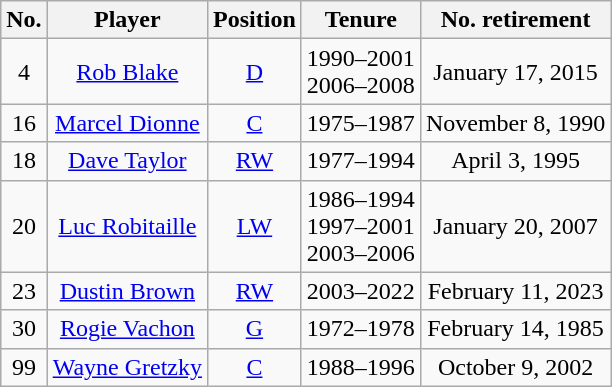<table class="wikitable sortable" style="text-align:center">
<tr>
<th>No.</th>
<th>Player</th>
<th>Position</th>
<th>Tenure</th>
<th>No. retirement</th>
</tr>
<tr>
<td>4</td>
<td><a href='#'>Rob Blake</a></td>
<td><a href='#'>D</a></td>
<td>1990–2001<br>2006–2008</td>
<td>January 17, 2015</td>
</tr>
<tr>
<td>16</td>
<td><a href='#'>Marcel Dionne</a></td>
<td><a href='#'>C</a></td>
<td>1975–1987</td>
<td>November 8, 1990</td>
</tr>
<tr>
<td>18</td>
<td><a href='#'>Dave Taylor</a></td>
<td><a href='#'>RW</a></td>
<td>1977–1994</td>
<td>April 3, 1995</td>
</tr>
<tr>
<td>20</td>
<td><a href='#'>Luc Robitaille</a></td>
<td><a href='#'>LW</a></td>
<td>1986–1994<br>1997–2001<br>2003–2006</td>
<td>January 20, 2007</td>
</tr>
<tr>
<td>23</td>
<td><a href='#'>Dustin Brown</a></td>
<td><a href='#'>RW</a></td>
<td>2003–2022</td>
<td>February 11, 2023</td>
</tr>
<tr>
<td>30</td>
<td><a href='#'>Rogie Vachon</a></td>
<td><a href='#'>G</a></td>
<td>1972–1978</td>
<td>February 14, 1985</td>
</tr>
<tr>
<td>99</td>
<td><a href='#'>Wayne Gretzky</a></td>
<td><a href='#'>C</a></td>
<td>1988–1996</td>
<td>October 9, 2002</td>
</tr>
</table>
